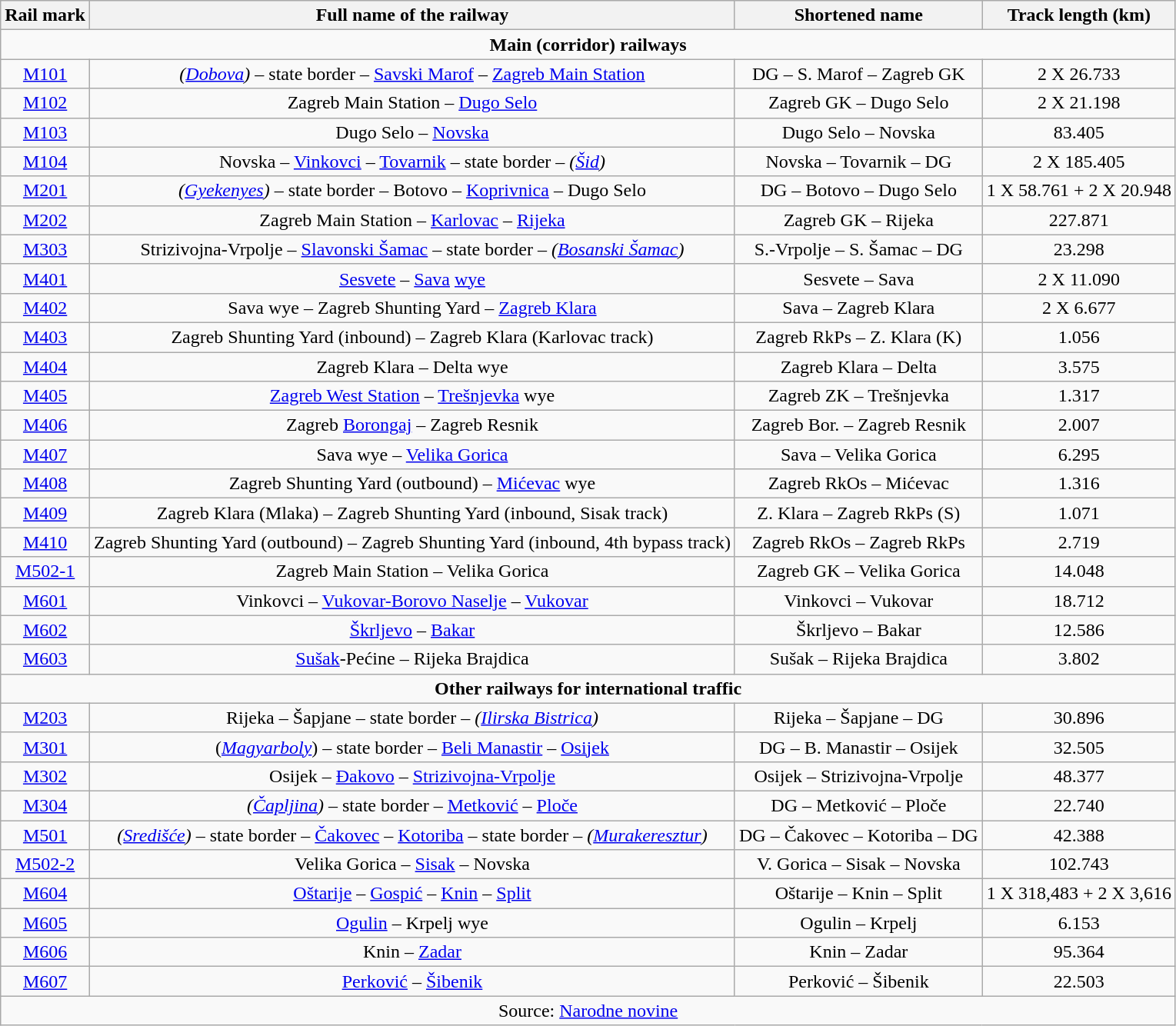<table class="wikitable" style="margin-top:7px; margin-right:0; text-align:center;">
<tr>
<th>Rail mark</th>
<th>Full name of the railway</th>
<th>Shortened name</th>
<th>Track length (km)</th>
</tr>
<tr>
<td colspan="4"><strong>Main (corridor) railways</strong></td>
</tr>
<tr>
<td><a href='#'>M101</a></td>
<td><em>(<a href='#'>Dobova</a>)</em> – state border – <a href='#'>Savski Marof</a> – <a href='#'>Zagreb Main Station</a></td>
<td>DG – S. Marof – Zagreb GK</td>
<td>2 X 26.733</td>
</tr>
<tr>
<td><a href='#'>M102</a></td>
<td>Zagreb Main Station – <a href='#'>Dugo Selo</a></td>
<td>Zagreb GK – Dugo Selo</td>
<td>2 X 21.198</td>
</tr>
<tr>
<td><a href='#'>M103</a></td>
<td>Dugo Selo – <a href='#'>Novska</a></td>
<td>Dugo Selo – Novska</td>
<td>83.405</td>
</tr>
<tr>
<td><a href='#'>M104</a></td>
<td>Novska – <a href='#'>Vinkovci</a> – <a href='#'>Tovarnik</a> – state border – <em>(<a href='#'>Šid</a>)</em></td>
<td>Novska – Tovarnik – DG</td>
<td>2 X 185.405</td>
</tr>
<tr>
<td><a href='#'>M201</a></td>
<td><em>(<a href='#'>Gyekenyes</a>)</em> – state border – Botovo – <a href='#'>Koprivnica</a> – Dugo Selo</td>
<td>DG – Botovo – Dugo Selo</td>
<td>1 X 58.761 + 2 X 20.948</td>
</tr>
<tr>
<td><a href='#'>M202</a></td>
<td>Zagreb Main Station – <a href='#'>Karlovac</a> – <a href='#'>Rijeka</a></td>
<td>Zagreb GK – Rijeka</td>
<td nowrap="yes">227.871</td>
</tr>
<tr>
<td><a href='#'>M303</a></td>
<td>Strizivojna-Vrpolje – <a href='#'>Slavonski Šamac</a> – state border – <em>(<a href='#'>Bosanski Šamac</a>)</em></td>
<td>S.-Vrpolje – S. Šamac – DG</td>
<td>23.298</td>
</tr>
<tr>
<td><a href='#'>M401</a></td>
<td><a href='#'>Sesvete</a> – <a href='#'>Sava</a> <a href='#'>wye</a></td>
<td>Sesvete – Sava</td>
<td>2 X 11.090</td>
</tr>
<tr>
<td><a href='#'>M402</a></td>
<td>Sava wye – Zagreb Shunting Yard – <a href='#'>Zagreb Klara</a></td>
<td>Sava – Zagreb Klara</td>
<td>2 X 6.677</td>
</tr>
<tr>
<td><a href='#'>M403</a></td>
<td>Zagreb Shunting Yard (inbound) – Zagreb Klara (Karlovac track)</td>
<td>Zagreb RkPs – Z. Klara (K)</td>
<td>1.056</td>
</tr>
<tr>
<td><a href='#'>M404</a></td>
<td>Zagreb Klara – Delta wye</td>
<td>Zagreb Klara – Delta</td>
<td>3.575</td>
</tr>
<tr>
<td><a href='#'>M405</a></td>
<td><a href='#'>Zagreb West Station</a> – <a href='#'>Trešnjevka</a> wye</td>
<td>Zagreb ZK – Trešnjevka</td>
<td>1.317</td>
</tr>
<tr>
<td><a href='#'>M406</a></td>
<td>Zagreb <a href='#'>Borongaj</a> – Zagreb Resnik</td>
<td>Zagreb Bor. – Zagreb Resnik</td>
<td>2.007</td>
</tr>
<tr>
<td><a href='#'>M407</a></td>
<td>Sava wye – <a href='#'>Velika Gorica</a></td>
<td>Sava – Velika Gorica</td>
<td>6.295</td>
</tr>
<tr>
<td><a href='#'>M408</a></td>
<td>Zagreb Shunting Yard (outbound) – <a href='#'>Mićevac</a> wye</td>
<td>Zagreb RkOs – Mićevac</td>
<td>1.316</td>
</tr>
<tr>
<td><a href='#'>M409</a></td>
<td>Zagreb Klara (Mlaka) – Zagreb Shunting Yard (inbound, Sisak track)</td>
<td>Z. Klara – Zagreb RkPs (S)</td>
<td>1.071</td>
</tr>
<tr>
<td><a href='#'>M410</a></td>
<td>Zagreb Shunting Yard (outbound) – Zagreb Shunting Yard (inbound, 4th bypass track)</td>
<td>Zagreb RkOs – Zagreb RkPs</td>
<td>2.719</td>
</tr>
<tr>
<td><a href='#'>M502-1</a></td>
<td>Zagreb Main Station – Velika Gorica</td>
<td>Zagreb GK – Velika Gorica</td>
<td>14.048</td>
</tr>
<tr>
<td><a href='#'>M601</a></td>
<td>Vinkovci – <a href='#'>Vukovar-Borovo Naselje</a> – <a href='#'>Vukovar</a></td>
<td>Vinkovci – Vukovar</td>
<td>18.712</td>
</tr>
<tr>
<td><a href='#'>M602</a></td>
<td><a href='#'>Škrljevo</a> – <a href='#'>Bakar</a></td>
<td>Škrljevo – Bakar</td>
<td>12.586</td>
</tr>
<tr>
<td><a href='#'>M603</a></td>
<td><a href='#'>Sušak</a>-Pećine – Rijeka Brajdica</td>
<td>Sušak – Rijeka Brajdica</td>
<td>3.802</td>
</tr>
<tr>
<td colspan="4"><strong>Other railways for international traffic</strong></td>
</tr>
<tr>
<td><a href='#'>M203</a></td>
<td>Rijeka – Šapjane – state border – <em>(<a href='#'>Ilirska Bistrica</a>)</em></td>
<td>Rijeka – Šapjane – DG</td>
<td>30.896</td>
</tr>
<tr>
<td><a href='#'>M301</a></td>
<td>(<em><a href='#'>Magyarboly</a></em>) – state border – <a href='#'>Beli Manastir</a> – <a href='#'>Osijek</a></td>
<td>DG – B. Manastir – Osijek</td>
<td>32.505</td>
</tr>
<tr>
<td><a href='#'>M302</a></td>
<td>Osijek – <a href='#'>Đakovo</a> – <a href='#'>Strizivojna-Vrpolje</a></td>
<td>Osijek – Strizivojna-Vrpolje</td>
<td>48.377</td>
</tr>
<tr>
<td><a href='#'>M304</a></td>
<td><em>(<a href='#'>Čapljina</a>)</em> – state border – <a href='#'>Metković</a> – <a href='#'>Ploče</a></td>
<td>DG – Metković – Ploče</td>
<td>22.740</td>
</tr>
<tr>
<td><a href='#'>M501</a></td>
<td><em>(<a href='#'>Središće</a>)</em> – state border – <a href='#'>Čakovec</a> – <a href='#'>Kotoriba</a> – state border – <em>(<a href='#'>Murakeresztur</a>)</em></td>
<td>DG – Čakovec – Kotoriba – DG</td>
<td>42.388</td>
</tr>
<tr>
<td><a href='#'>M502-2</a></td>
<td>Velika Gorica – <a href='#'>Sisak</a> – Novska</td>
<td>V. Gorica – Sisak – Novska</td>
<td>102.743</td>
</tr>
<tr>
<td><a href='#'>M604</a></td>
<td><a href='#'>Oštarije</a> – <a href='#'>Gospić</a> – <a href='#'>Knin</a> – <a href='#'>Split</a></td>
<td>Oštarije – Knin – Split</td>
<td>1 X 318,483 + 2 X 3,616</td>
</tr>
<tr>
<td><a href='#'>M605</a></td>
<td><a href='#'>Ogulin</a> – Krpelj wye</td>
<td>Ogulin – Krpelj</td>
<td>6.153</td>
</tr>
<tr>
<td><a href='#'>M606</a></td>
<td>Knin – <a href='#'>Zadar</a></td>
<td>Knin – Zadar</td>
<td>95.364</td>
</tr>
<tr>
<td><a href='#'>M607</a></td>
<td><a href='#'>Perković</a> – <a href='#'>Šibenik</a></td>
<td>Perković – Šibenik</td>
<td>22.503</td>
</tr>
<tr>
<td colspan="4">Source: <a href='#'>Narodne novine</a></td>
</tr>
</table>
